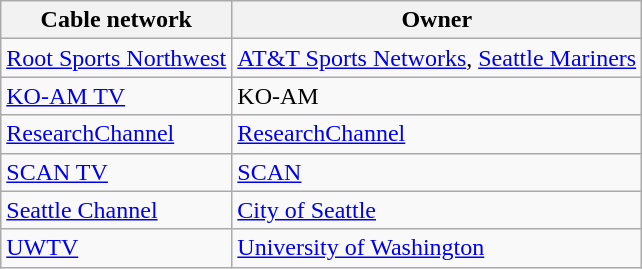<table class="wikitable">
<tr>
<th>Cable network</th>
<th>Owner</th>
</tr>
<tr>
<td><a href='#'>Root Sports Northwest</a></td>
<td><a href='#'>AT&T Sports Networks</a>, <a href='#'>Seattle Mariners</a></td>
</tr>
<tr>
<td><a href='#'>KO-AM TV</a></td>
<td>KO-AM</td>
</tr>
<tr>
<td><a href='#'>ResearchChannel</a></td>
<td><a href='#'>ResearchChannel</a></td>
</tr>
<tr>
<td><a href='#'>SCAN TV</a></td>
<td><a href='#'>SCAN</a></td>
</tr>
<tr>
<td><a href='#'>Seattle Channel</a></td>
<td><a href='#'>City of Seattle</a></td>
</tr>
<tr>
<td><a href='#'>UWTV</a></td>
<td><a href='#'>University of Washington</a></td>
</tr>
</table>
